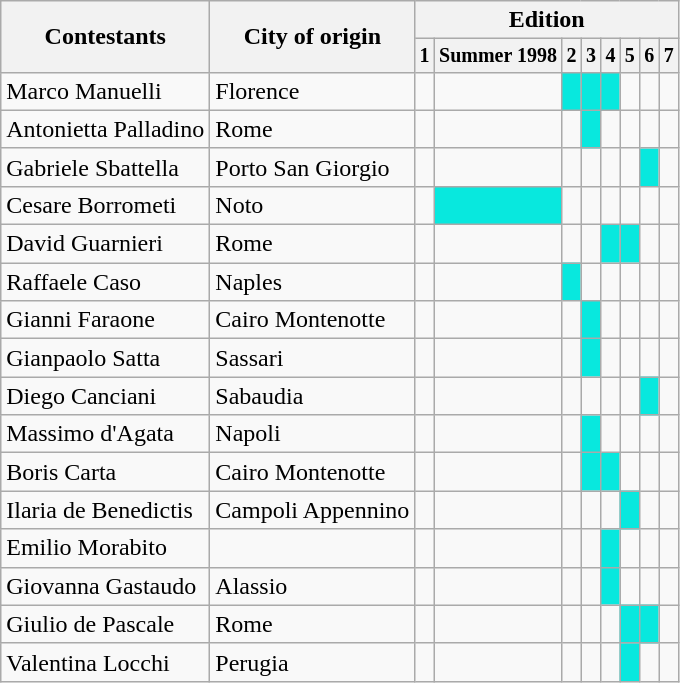<table class="wikitable">
<tr>
<th rowspan="2">Contestants</th>
<th rowspan="2">City of origin</th>
<th colspan="8">Edition</th>
</tr>
<tr style="font-size:smaller;">
<th>1</th>
<th>Summer 1998</th>
<th>2</th>
<th>3</th>
<th>4</th>
<th>5</th>
<th>6</th>
<th>7</th>
</tr>
<tr>
<td>Marco Manuelli</td>
<td>Florence</td>
<td></td>
<td></td>
<td style="background:#08E8DE"></td>
<td style="background:#08E8DE"></td>
<td style="background:#08E8DE"></td>
<td></td>
<td></td>
<td></td>
</tr>
<tr>
<td>Antonietta Palladino</td>
<td>Rome</td>
<td></td>
<td></td>
<td></td>
<td style="background:#08E8DE"></td>
<td></td>
<td></td>
<td></td>
<td></td>
</tr>
<tr>
<td>Gabriele Sbattella</td>
<td>Porto San Giorgio</td>
<td></td>
<td></td>
<td></td>
<td></td>
<td></td>
<td></td>
<td style="background:#08E8DE"></td>
<td></td>
</tr>
<tr>
<td>Cesare Borrometi</td>
<td>Noto</td>
<td></td>
<td style="background:#08E8DE"></td>
<td></td>
<td></td>
<td></td>
<td></td>
<td></td>
<td></td>
</tr>
<tr>
<td>David Guarnieri</td>
<td>Rome</td>
<td></td>
<td></td>
<td></td>
<td></td>
<td style="background:#08E8DE"></td>
<td style="background:#08E8DE"></td>
<td></td>
<td></td>
</tr>
<tr>
<td>Raffaele Caso</td>
<td>Naples</td>
<td></td>
<td></td>
<td style="background:#08E8DE"></td>
<td></td>
<td></td>
<td></td>
<td></td>
<td></td>
</tr>
<tr>
<td>Gianni Faraone</td>
<td>Cairo Montenotte</td>
<td></td>
<td></td>
<td></td>
<td style="background:#08E8DE"></td>
<td></td>
<td></td>
<td></td>
<td></td>
</tr>
<tr>
<td>Gianpaolo Satta</td>
<td>Sassari</td>
<td></td>
<td></td>
<td></td>
<td style="background:#08E8DE"></td>
<td></td>
<td></td>
<td></td>
<td></td>
</tr>
<tr>
<td>Diego Canciani</td>
<td>Sabaudia</td>
<td></td>
<td></td>
<td></td>
<td></td>
<td></td>
<td></td>
<td style="background:#08E8DE"></td>
<td></td>
</tr>
<tr>
<td>Massimo d'Agata</td>
<td>Napoli</td>
<td></td>
<td></td>
<td></td>
<td style="background:#08E8DE"></td>
<td></td>
<td></td>
<td></td>
<td></td>
</tr>
<tr>
<td>Boris Carta</td>
<td>Cairo Montenotte</td>
<td></td>
<td></td>
<td></td>
<td style="background:#08E8DE"></td>
<td style="background:#08E8DE"></td>
<td></td>
<td></td>
<td></td>
</tr>
<tr>
<td>Ilaria de Benedictis</td>
<td>Campoli Appennino</td>
<td></td>
<td></td>
<td></td>
<td></td>
<td></td>
<td style="background:#08E8DE"></td>
<td></td>
<td></td>
</tr>
<tr>
<td>Emilio Morabito</td>
<td></td>
<td></td>
<td></td>
<td></td>
<td></td>
<td style="background:#08E8DE"></td>
<td></td>
<td></td>
<td></td>
</tr>
<tr>
<td>Giovanna Gastaudo</td>
<td>Alassio</td>
<td></td>
<td></td>
<td></td>
<td></td>
<td style="background:#08E8DE"></td>
<td></td>
<td></td>
<td></td>
</tr>
<tr>
<td>Giulio de Pascale</td>
<td>Rome</td>
<td></td>
<td></td>
<td></td>
<td></td>
<td></td>
<td style="background:#08E8DE"></td>
<td style="background:#08E8DE"></td>
<td></td>
</tr>
<tr>
<td>Valentina Locchi</td>
<td>Perugia</td>
<td></td>
<td></td>
<td></td>
<td></td>
<td></td>
<td style="background:#08E8DE"></td>
<td></td>
<td></td>
</tr>
</table>
